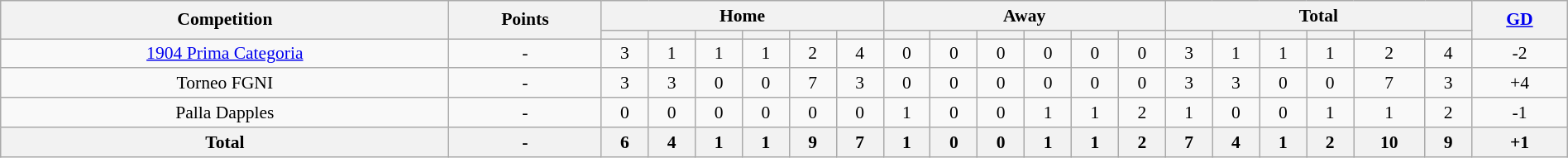<table class="wikitable" style="font-size:90%;width:100%;margin:auto;clear:both;text-align:center;">
<tr>
<th rowspan="2">Competition</th>
<th rowspan="2">Points</th>
<th colspan="6">Home</th>
<th colspan="6">Away</th>
<th colspan="6">Total</th>
<th rowspan="2"><a href='#'>GD</a></th>
</tr>
<tr>
<th></th>
<th></th>
<th></th>
<th></th>
<th></th>
<th></th>
<th></th>
<th></th>
<th></th>
<th></th>
<th></th>
<th></th>
<th></th>
<th></th>
<th></th>
<th></th>
<th></th>
<th></th>
</tr>
<tr>
<td><a href='#'>1904 Prima Categoria</a></td>
<td>-</td>
<td>3</td>
<td>1</td>
<td>1</td>
<td>1</td>
<td>2</td>
<td>4</td>
<td>0</td>
<td>0</td>
<td>0</td>
<td>0</td>
<td>0</td>
<td>0</td>
<td>3</td>
<td>1</td>
<td>1</td>
<td>1</td>
<td>2</td>
<td>4</td>
<td>-2</td>
</tr>
<tr>
<td>Torneo FGNI</td>
<td>-</td>
<td>3</td>
<td>3</td>
<td>0</td>
<td>0</td>
<td>7</td>
<td>3</td>
<td>0</td>
<td>0</td>
<td>0</td>
<td>0</td>
<td>0</td>
<td>0</td>
<td>3</td>
<td>3</td>
<td>0</td>
<td>0</td>
<td>7</td>
<td>3</td>
<td>+4</td>
</tr>
<tr>
<td>Palla Dapples</td>
<td>-</td>
<td>0</td>
<td>0</td>
<td>0</td>
<td>0</td>
<td>0</td>
<td>0</td>
<td>1</td>
<td>0</td>
<td>0</td>
<td>1</td>
<td>1</td>
<td>2</td>
<td>1</td>
<td>0</td>
<td>0</td>
<td>1</td>
<td>1</td>
<td>2</td>
<td>-1</td>
</tr>
<tr>
<th>Total</th>
<th>-</th>
<th>6</th>
<th>4</th>
<th>1</th>
<th>1</th>
<th>9</th>
<th>7</th>
<th>1</th>
<th>0</th>
<th>0</th>
<th>1</th>
<th>1</th>
<th>2</th>
<th>7</th>
<th>4</th>
<th>1</th>
<th>2</th>
<th>10</th>
<th>9</th>
<th>+1</th>
</tr>
</table>
